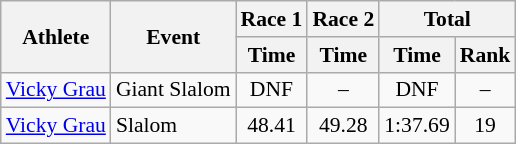<table class="wikitable" style="font-size:90%">
<tr>
<th rowspan="2">Athlete</th>
<th rowspan="2">Event</th>
<th>Race 1</th>
<th>Race 2</th>
<th colspan="2">Total</th>
</tr>
<tr>
<th>Time</th>
<th>Time</th>
<th>Time</th>
<th>Rank</th>
</tr>
<tr>
<td><a href='#'>Vicky Grau</a></td>
<td>Giant Slalom</td>
<td align="center">DNF</td>
<td align="center">–</td>
<td align="center">DNF</td>
<td align="center">–</td>
</tr>
<tr>
<td><a href='#'>Vicky Grau</a></td>
<td>Slalom</td>
<td align="center">48.41</td>
<td align="center">49.28</td>
<td align="center">1:37.69</td>
<td align="center">19</td>
</tr>
</table>
